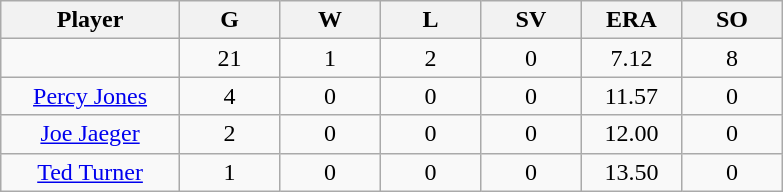<table class="wikitable sortable">
<tr>
<th bgcolor="#DDDDFF" width="16%">Player</th>
<th bgcolor="#DDDDFF" width="9%">G</th>
<th bgcolor="#DDDDFF" width="9%">W</th>
<th bgcolor="#DDDDFF" width="9%">L</th>
<th bgcolor="#DDDDFF" width="9%">SV</th>
<th bgcolor="#DDDDFF" width="9%">ERA</th>
<th bgcolor="#DDDDFF" width="9%">SO</th>
</tr>
<tr align="center">
<td></td>
<td>21</td>
<td>1</td>
<td>2</td>
<td>0</td>
<td>7.12</td>
<td>8</td>
</tr>
<tr align="center">
<td><a href='#'>Percy Jones</a></td>
<td>4</td>
<td>0</td>
<td>0</td>
<td>0</td>
<td>11.57</td>
<td>0</td>
</tr>
<tr align=center>
<td><a href='#'>Joe Jaeger</a></td>
<td>2</td>
<td>0</td>
<td>0</td>
<td>0</td>
<td>12.00</td>
<td>0</td>
</tr>
<tr align=center>
<td><a href='#'>Ted Turner</a></td>
<td>1</td>
<td>0</td>
<td>0</td>
<td>0</td>
<td>13.50</td>
<td>0</td>
</tr>
</table>
